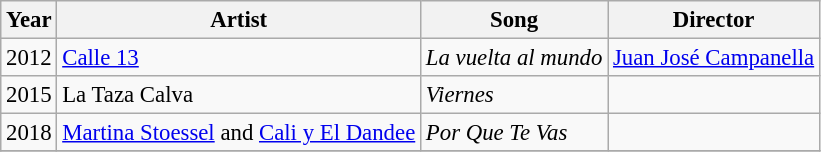<table class="wikitable" style="font-size: 95%;">
<tr>
<th>Year</th>
<th>Artist</th>
<th>Song</th>
<th>Director</th>
</tr>
<tr>
<td>2012</td>
<td><a href='#'>Calle 13</a></td>
<td><em>La vuelta al mundo</em></td>
<td><a href='#'>Juan José Campanella</a></td>
</tr>
<tr>
<td>2015</td>
<td>La Taza Calva</td>
<td><em>Viernes</em></td>
<td></td>
</tr>
<tr>
<td>2018</td>
<td><a href='#'>Martina Stoessel</a> and <a href='#'>Cali y El Dandee</a></td>
<td><em>Por Que Te Vas</em></td>
<td></td>
</tr>
<tr>
</tr>
</table>
